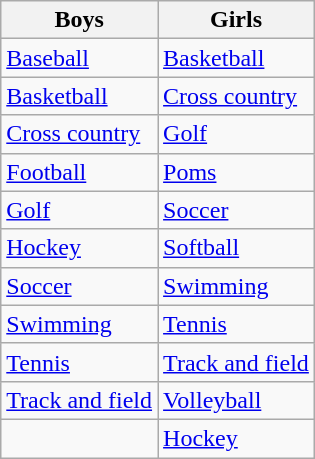<table class="wikitable">
<tr>
<th><strong>Boys</strong></th>
<th><strong>Girls</strong></th>
</tr>
<tr>
<td><a href='#'>Baseball</a></td>
<td><a href='#'>Basketball</a></td>
</tr>
<tr>
<td><a href='#'>Basketball</a></td>
<td><a href='#'>Cross country</a></td>
</tr>
<tr>
<td><a href='#'>Cross country</a></td>
<td><a href='#'>Golf</a></td>
</tr>
<tr>
<td><a href='#'>Football</a></td>
<td><a href='#'>Poms</a></td>
</tr>
<tr>
<td><a href='#'>Golf</a></td>
<td><a href='#'>Soccer</a></td>
</tr>
<tr>
<td><a href='#'>Hockey</a></td>
<td><a href='#'>Softball</a></td>
</tr>
<tr>
<td><a href='#'>Soccer</a></td>
<td><a href='#'>Swimming</a></td>
</tr>
<tr>
<td><a href='#'>Swimming</a></td>
<td><a href='#'>Tennis</a></td>
</tr>
<tr>
<td><a href='#'>Tennis</a></td>
<td><a href='#'>Track and field</a></td>
</tr>
<tr>
<td><a href='#'>Track and field</a></td>
<td><a href='#'>Volleyball</a></td>
</tr>
<tr>
<td></td>
<td><a href='#'>Hockey</a></td>
</tr>
</table>
